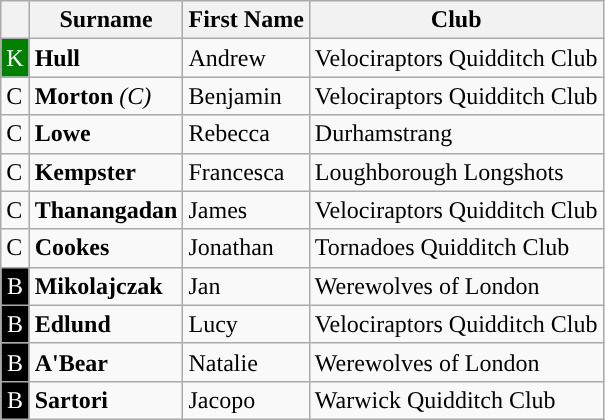<table class="wikitable sortable mw-collapsible mw-collapsed">
<tr>
<th></th>
<th>Surname</th>
<th>First Name</th>
<th>Club</th>
</tr>
<tr>
<td style="text-align:center; background:Green; color:white">K</td>
<td><strong>Hull</strong></td>
<td>Andrew</td>
<td>Velociraptors Quidditch Club</td>
</tr>
<tr>
<td>C</td>
<td><strong>Morton</strong> <em>(C)</em></td>
<td>Benjamin</td>
<td>Velociraptors Quidditch Club</td>
</tr>
<tr>
<td>C</td>
<td><strong>Lowe</strong></td>
<td>Rebecca</td>
<td>Durhamstrang</td>
</tr>
<tr>
<td>C</td>
<td><strong>Kempster</strong></td>
<td>Francesca</td>
<td>Loughborough Longshots</td>
</tr>
<tr>
<td>C</td>
<td><strong>Thanangadan</strong></td>
<td>James</td>
<td>Velociraptors Quidditch Club</td>
</tr>
<tr>
<td>C</td>
<td><strong>Cookes</strong></td>
<td>Jonathan</td>
<td>Tornadoes Quidditch Club</td>
</tr>
<tr>
<td style="text-align:center; background:Black; color:white">B</td>
<td><strong>Mikolajczak</strong></td>
<td>Jan</td>
<td>Werewolves of London</td>
</tr>
<tr>
<td style="text-align:center; background:Black; color:white">B</td>
<td><strong>Edlund</strong></td>
<td>Lucy</td>
<td>Velociraptors Quidditch Club</td>
</tr>
<tr>
<td style="text-align:center; background:Black; color:white">B</td>
<td><strong>A'Bear</strong></td>
<td>Natalie</td>
<td>Werewolves of London</td>
</tr>
<tr>
<td style="text-align:center; background:Black; color:white">B</td>
<td><strong>Sartori</strong></td>
<td>Jacopo</td>
<td>Warwick Quidditch Club</td>
</tr>
</table>
